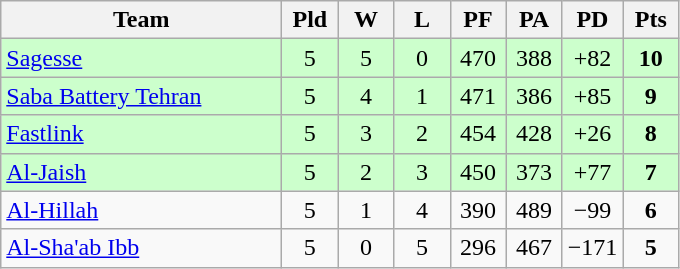<table class="wikitable" style="text-align:center;">
<tr>
<th width=180>Team</th>
<th width=30>Pld</th>
<th width=30>W</th>
<th width=30>L</th>
<th width=30>PF</th>
<th width=30>PA</th>
<th width=30>PD</th>
<th width=30>Pts</th>
</tr>
<tr bgcolor="#ccffcc">
<td align="left"> <a href='#'>Sagesse</a></td>
<td>5</td>
<td>5</td>
<td>0</td>
<td>470</td>
<td>388</td>
<td>+82</td>
<td><strong>10</strong></td>
</tr>
<tr bgcolor="#ccffcc">
<td align="left"> <a href='#'>Saba Battery Tehran</a></td>
<td>5</td>
<td>4</td>
<td>1</td>
<td>471</td>
<td>386</td>
<td>+85</td>
<td><strong>9</strong></td>
</tr>
<tr bgcolor="#ccffcc">
<td align="left"> <a href='#'>Fastlink</a></td>
<td>5</td>
<td>3</td>
<td>2</td>
<td>454</td>
<td>428</td>
<td>+26</td>
<td><strong>8</strong></td>
</tr>
<tr bgcolor="#ccffcc">
<td align="left"> <a href='#'>Al-Jaish</a></td>
<td>5</td>
<td>2</td>
<td>3</td>
<td>450</td>
<td>373</td>
<td>+77</td>
<td><strong>7</strong></td>
</tr>
<tr>
<td align="left"> <a href='#'>Al-Hillah</a></td>
<td>5</td>
<td>1</td>
<td>4</td>
<td>390</td>
<td>489</td>
<td>−99</td>
<td><strong>6</strong></td>
</tr>
<tr>
<td align="left"> <a href='#'>Al-Sha'ab Ibb</a></td>
<td>5</td>
<td>0</td>
<td>5</td>
<td>296</td>
<td>467</td>
<td>−171</td>
<td><strong>5</strong></td>
</tr>
</table>
